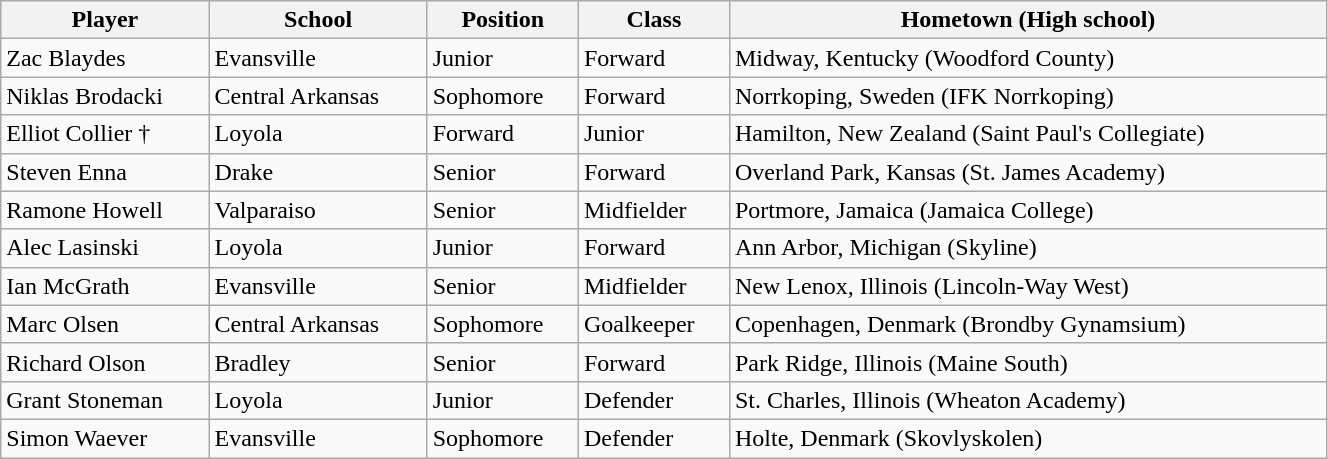<table class="wikitable sortable" style="text-align: left; width:70%">
<tr>
<th>Player</th>
<th>School</th>
<th>Position</th>
<th>Class</th>
<th>Hometown (High school)</th>
</tr>
<tr>
<td>Zac Blaydes</td>
<td>Evansville</td>
<td>Junior</td>
<td>Forward</td>
<td>Midway, Kentucky (Woodford County)</td>
</tr>
<tr>
<td>Niklas Brodacki</td>
<td>Central Arkansas</td>
<td>Sophomore</td>
<td>Forward</td>
<td>Norrkoping, Sweden (IFK Norrkoping)</td>
</tr>
<tr>
<td>Elliot Collier †</td>
<td>Loyola</td>
<td>Forward</td>
<td>Junior</td>
<td>Hamilton, New Zealand (Saint Paul's Collegiate)</td>
</tr>
<tr>
<td>Steven Enna</td>
<td>Drake</td>
<td>Senior</td>
<td>Forward</td>
<td>Overland Park, Kansas (St. James Academy)</td>
</tr>
<tr>
<td>Ramone Howell</td>
<td>Valparaiso</td>
<td>Senior</td>
<td>Midfielder</td>
<td>Portmore, Jamaica  (Jamaica College)</td>
</tr>
<tr>
<td>Alec Lasinski</td>
<td>Loyola</td>
<td>Junior</td>
<td>Forward</td>
<td>Ann Arbor, Michigan (Skyline)</td>
</tr>
<tr>
<td>Ian McGrath</td>
<td>Evansville</td>
<td>Senior</td>
<td>Midfielder</td>
<td>New Lenox, Illinois (Lincoln-Way West)</td>
</tr>
<tr>
<td>Marc Olsen</td>
<td>Central Arkansas</td>
<td>Sophomore</td>
<td>Goalkeeper</td>
<td>Copenhagen, Denmark (Brondby Gynamsium)</td>
</tr>
<tr>
<td>Richard Olson</td>
<td>Bradley</td>
<td>Senior</td>
<td>Forward</td>
<td>Park Ridge, Illinois (Maine South)</td>
</tr>
<tr>
<td>Grant Stoneman</td>
<td>Loyola</td>
<td>Junior</td>
<td>Defender</td>
<td>St. Charles, Illinois (Wheaton Academy)</td>
</tr>
<tr>
<td>Simon Waever</td>
<td>Evansville</td>
<td>Sophomore</td>
<td>Defender</td>
<td>Holte, Denmark (Skovlyskolen)</td>
</tr>
</table>
